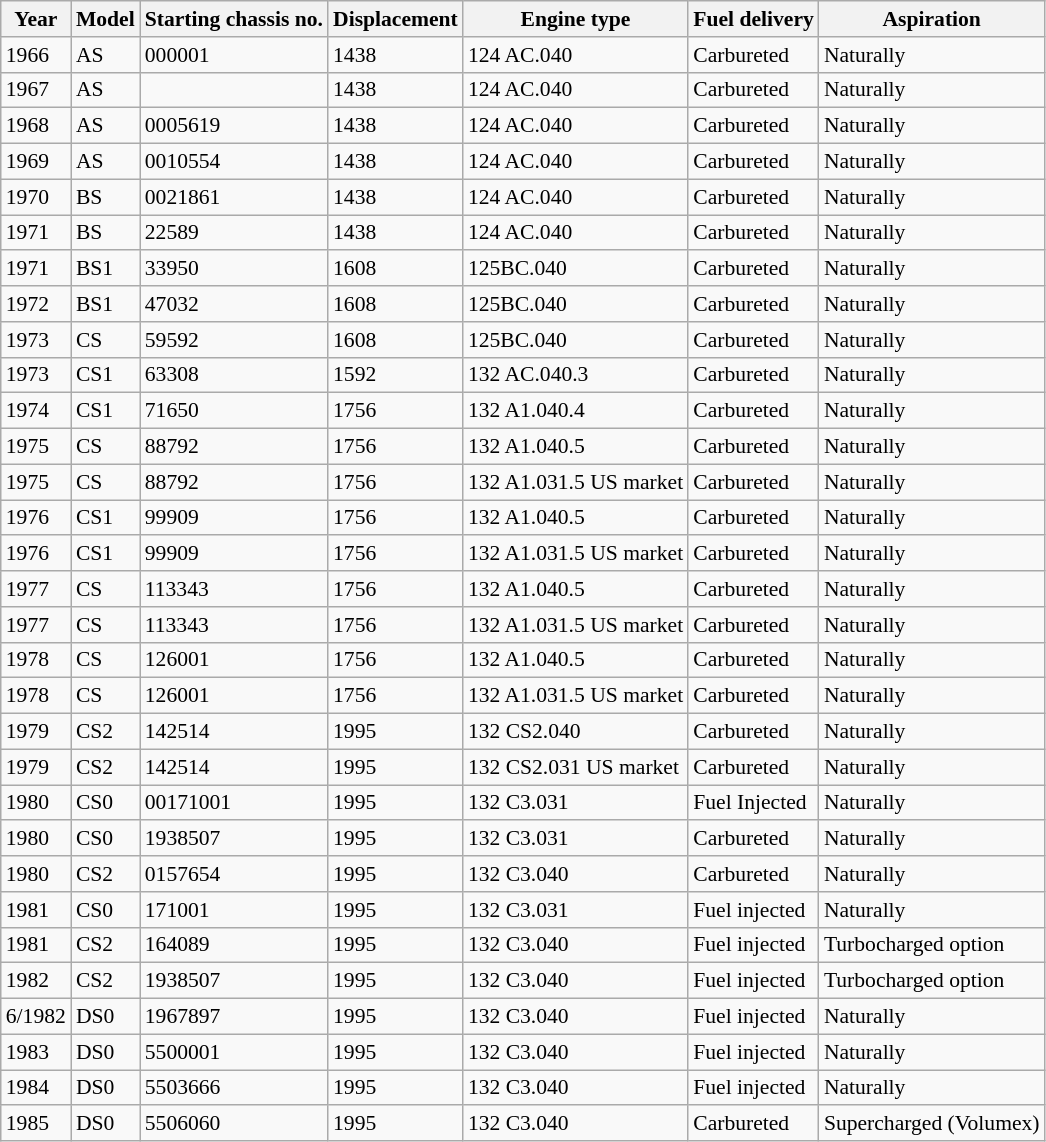<table class="wikitable sortable" style="font-size:90%;">
<tr>
<th>Year</th>
<th>Model</th>
<th>Starting chassis no.</th>
<th>Displacement</th>
<th>Engine type</th>
<th>Fuel delivery</th>
<th>Aspiration</th>
</tr>
<tr>
<td>1966</td>
<td>AS</td>
<td>000001</td>
<td>1438</td>
<td>124 AC.040</td>
<td>Carbureted</td>
<td>Naturally</td>
</tr>
<tr>
<td>1967</td>
<td>AS</td>
<td></td>
<td>1438</td>
<td>124 AC.040</td>
<td>Carbureted</td>
<td>Naturally</td>
</tr>
<tr>
<td>1968</td>
<td>AS</td>
<td>0005619</td>
<td>1438</td>
<td>124 AC.040</td>
<td>Carbureted</td>
<td>Naturally</td>
</tr>
<tr>
<td>1969</td>
<td>AS</td>
<td>0010554</td>
<td>1438</td>
<td>124 AC.040</td>
<td>Carbureted</td>
<td>Naturally</td>
</tr>
<tr>
<td>1970</td>
<td>BS</td>
<td>0021861</td>
<td>1438</td>
<td>124 AC.040</td>
<td>Carbureted</td>
<td>Naturally</td>
</tr>
<tr>
<td>1971</td>
<td>BS</td>
<td>22589</td>
<td>1438</td>
<td>124 AC.040</td>
<td>Carbureted</td>
<td>Naturally</td>
</tr>
<tr>
<td>1971</td>
<td>BS1</td>
<td>33950</td>
<td>1608</td>
<td>125BC.040</td>
<td>Carbureted</td>
<td>Naturally</td>
</tr>
<tr>
<td>1972</td>
<td>BS1</td>
<td>47032</td>
<td>1608</td>
<td>125BC.040</td>
<td>Carbureted</td>
<td>Naturally</td>
</tr>
<tr>
<td>1973</td>
<td>CS</td>
<td>59592</td>
<td>1608</td>
<td>125BC.040</td>
<td>Carbureted</td>
<td>Naturally</td>
</tr>
<tr>
<td>1973</td>
<td>CS1</td>
<td>63308</td>
<td>1592</td>
<td>132 AC.040.3</td>
<td>Carbureted</td>
<td>Naturally</td>
</tr>
<tr>
<td>1974</td>
<td>CS1</td>
<td>71650</td>
<td>1756</td>
<td>132 A1.040.4</td>
<td>Carbureted</td>
<td>Naturally</td>
</tr>
<tr>
<td>1975</td>
<td>CS</td>
<td>88792</td>
<td>1756</td>
<td>132 A1.040.5</td>
<td>Carbureted</td>
<td>Naturally</td>
</tr>
<tr>
<td>1975</td>
<td>CS</td>
<td>88792</td>
<td>1756</td>
<td>132 A1.031.5 US market</td>
<td>Carbureted</td>
<td>Naturally</td>
</tr>
<tr>
<td>1976</td>
<td>CS1</td>
<td>99909</td>
<td>1756</td>
<td>132 A1.040.5</td>
<td>Carbureted</td>
<td>Naturally</td>
</tr>
<tr>
<td>1976</td>
<td>CS1</td>
<td>99909</td>
<td>1756</td>
<td>132 A1.031.5 US market</td>
<td>Carbureted</td>
<td>Naturally</td>
</tr>
<tr>
<td>1977</td>
<td>CS</td>
<td>113343</td>
<td>1756</td>
<td>132 A1.040.5</td>
<td>Carbureted</td>
<td>Naturally</td>
</tr>
<tr>
<td>1977</td>
<td>CS</td>
<td>113343</td>
<td>1756</td>
<td>132 A1.031.5 US market</td>
<td>Carbureted</td>
<td>Naturally</td>
</tr>
<tr>
<td>1978</td>
<td>CS</td>
<td>126001</td>
<td>1756</td>
<td>132 A1.040.5</td>
<td>Carbureted</td>
<td>Naturally</td>
</tr>
<tr>
<td>1978</td>
<td>CS</td>
<td>126001</td>
<td>1756</td>
<td>132 A1.031.5 US market</td>
<td>Carbureted</td>
<td>Naturally</td>
</tr>
<tr>
<td>1979</td>
<td>CS2</td>
<td>142514</td>
<td>1995</td>
<td>132 CS2.040</td>
<td>Carbureted</td>
<td>Naturally</td>
</tr>
<tr>
<td>1979</td>
<td>CS2</td>
<td>142514</td>
<td>1995</td>
<td>132 CS2.031 US market</td>
<td>Carbureted</td>
<td>Naturally</td>
</tr>
<tr>
<td>1980</td>
<td>CS0</td>
<td>00171001</td>
<td>1995</td>
<td>132 C3.031</td>
<td>Fuel Injected</td>
<td>Naturally</td>
</tr>
<tr>
<td>1980</td>
<td>CS0</td>
<td>1938507</td>
<td>1995</td>
<td>132 C3.031</td>
<td>Carbureted</td>
<td>Naturally</td>
</tr>
<tr>
<td>1980</td>
<td>CS2</td>
<td>0157654</td>
<td>1995</td>
<td>132 C3.040</td>
<td>Carbureted</td>
<td>Naturally</td>
</tr>
<tr>
<td>1981</td>
<td>CS0</td>
<td>171001</td>
<td>1995</td>
<td>132 C3.031</td>
<td>Fuel injected</td>
<td>Naturally</td>
</tr>
<tr>
<td>1981</td>
<td>CS2</td>
<td>164089</td>
<td>1995</td>
<td>132 C3.040</td>
<td>Fuel injected</td>
<td>Turbocharged option</td>
</tr>
<tr>
<td>1982</td>
<td>CS2</td>
<td>1938507</td>
<td>1995</td>
<td>132 C3.040</td>
<td>Fuel injected</td>
<td>Turbocharged option</td>
</tr>
<tr>
<td>6/1982</td>
<td>DS0</td>
<td>1967897</td>
<td>1995</td>
<td>132 C3.040</td>
<td>Fuel injected</td>
<td>Naturally</td>
</tr>
<tr>
<td>1983</td>
<td>DS0</td>
<td>5500001</td>
<td>1995</td>
<td>132 C3.040</td>
<td>Fuel injected</td>
<td>Naturally</td>
</tr>
<tr>
<td>1984</td>
<td>DS0</td>
<td>5503666</td>
<td>1995</td>
<td>132 C3.040</td>
<td>Fuel injected</td>
<td>Naturally</td>
</tr>
<tr>
<td>1985</td>
<td>DS0</td>
<td>5506060</td>
<td>1995</td>
<td>132 C3.040</td>
<td>Carbureted</td>
<td>Supercharged (Volumex)</td>
</tr>
</table>
